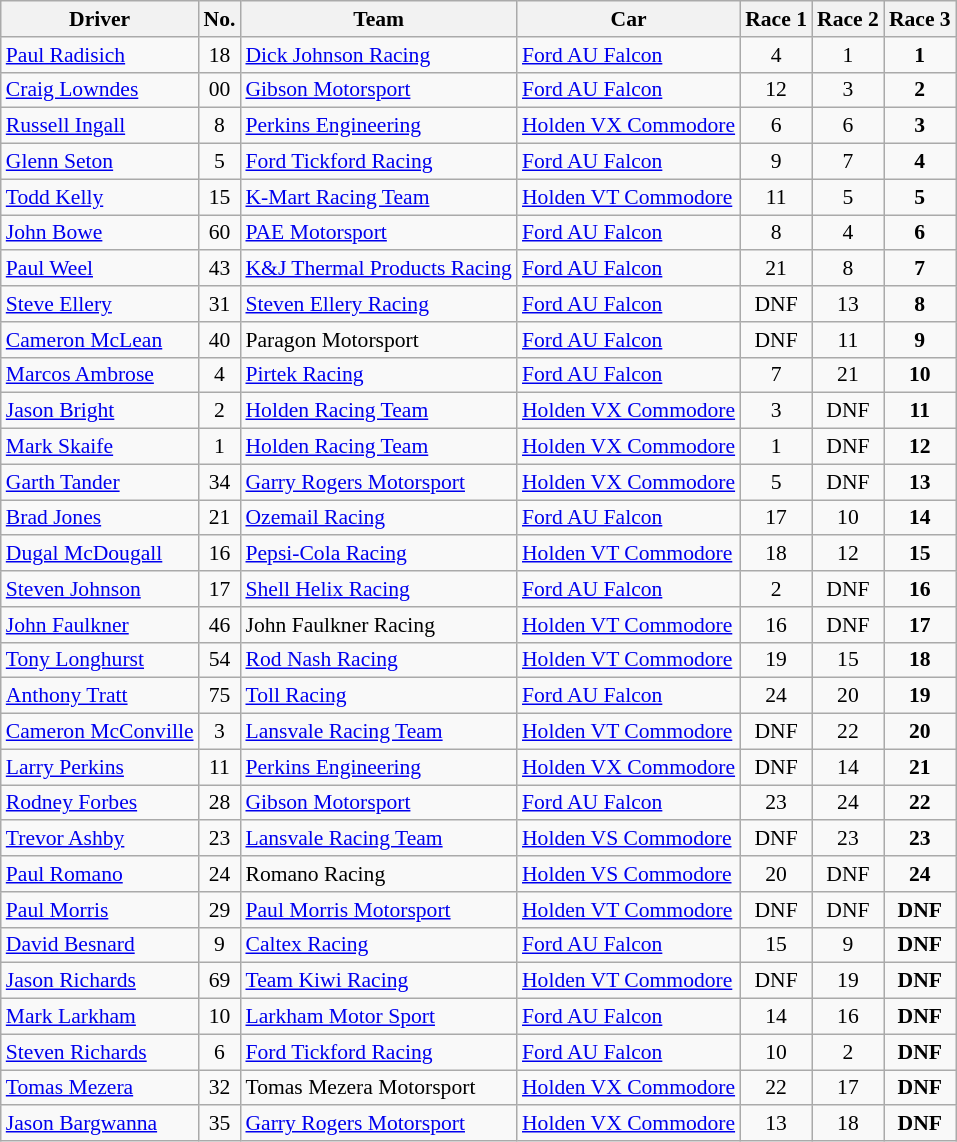<table class="wikitable" style="font-size: 90%">
<tr>
<th>Driver</th>
<th>No.</th>
<th>Team</th>
<th>Car</th>
<th>Race 1</th>
<th>Race 2</th>
<th>Race 3</th>
</tr>
<tr>
<td> <a href='#'>Paul Radisich</a></td>
<td align="center">18</td>
<td><a href='#'>Dick Johnson Racing</a></td>
<td><a href='#'>Ford AU Falcon</a></td>
<td align="center">4</td>
<td align="center">1</td>
<td align="center"><strong>1</strong></td>
</tr>
<tr>
<td> <a href='#'>Craig Lowndes</a></td>
<td align="center">00</td>
<td><a href='#'>Gibson Motorsport</a></td>
<td><a href='#'>Ford AU Falcon</a></td>
<td align="center">12</td>
<td align="center">3</td>
<td align="center"><strong>2</strong></td>
</tr>
<tr>
<td> <a href='#'>Russell Ingall</a></td>
<td align="center">8</td>
<td><a href='#'>Perkins Engineering</a></td>
<td><a href='#'>Holden VX Commodore</a></td>
<td align="center">6</td>
<td align="center">6</td>
<td align="center"><strong>3</strong></td>
</tr>
<tr>
<td> <a href='#'>Glenn Seton</a></td>
<td align="center">5</td>
<td><a href='#'>Ford Tickford Racing</a></td>
<td><a href='#'>Ford AU Falcon</a></td>
<td align="center">9</td>
<td align="center">7</td>
<td align="center"><strong>4</strong></td>
</tr>
<tr>
<td> <a href='#'>Todd Kelly</a></td>
<td align="center">15</td>
<td><a href='#'>K-Mart Racing Team</a></td>
<td><a href='#'>Holden VT Commodore</a></td>
<td align="center">11</td>
<td align="center">5</td>
<td align="center"><strong>5</strong></td>
</tr>
<tr>
<td> <a href='#'>John Bowe</a></td>
<td align="center">60</td>
<td><a href='#'>PAE Motorsport</a></td>
<td><a href='#'>Ford AU Falcon</a></td>
<td align="center">8</td>
<td align="center">4</td>
<td align="center"><strong>6</strong></td>
</tr>
<tr>
<td> <a href='#'>Paul Weel</a></td>
<td align="center">43</td>
<td><a href='#'>K&J Thermal Products Racing</a></td>
<td><a href='#'>Ford AU Falcon</a></td>
<td align="center">21</td>
<td align="center">8</td>
<td align="center"><strong>7</strong></td>
</tr>
<tr>
<td> <a href='#'>Steve Ellery</a></td>
<td align="center">31</td>
<td><a href='#'>Steven Ellery Racing</a></td>
<td><a href='#'>Ford AU Falcon</a></td>
<td align="center">DNF</td>
<td align="center">13</td>
<td align="center"><strong>8</strong></td>
</tr>
<tr>
<td> <a href='#'>Cameron McLean</a></td>
<td align="center">40</td>
<td>Paragon Motorsport</td>
<td><a href='#'>Ford AU Falcon</a></td>
<td align="center">DNF</td>
<td align="center">11</td>
<td align="center"><strong>9</strong></td>
</tr>
<tr>
<td> <a href='#'>Marcos Ambrose</a></td>
<td align="center">4</td>
<td><a href='#'>Pirtek Racing</a></td>
<td><a href='#'>Ford AU Falcon</a></td>
<td align="center">7</td>
<td align="center">21</td>
<td align="center"><strong>10</strong></td>
</tr>
<tr>
<td> <a href='#'>Jason Bright</a></td>
<td align="center">2</td>
<td><a href='#'>Holden Racing Team</a></td>
<td><a href='#'>Holden VX Commodore</a></td>
<td align="center">3</td>
<td align="center">DNF</td>
<td align="center"><strong>11</strong></td>
</tr>
<tr>
<td> <a href='#'>Mark Skaife</a></td>
<td align="center">1</td>
<td><a href='#'>Holden Racing Team</a></td>
<td><a href='#'>Holden VX Commodore</a></td>
<td align="center">1</td>
<td align="center">DNF</td>
<td align="center"><strong>12</strong></td>
</tr>
<tr>
<td> <a href='#'>Garth Tander</a></td>
<td align="center">34</td>
<td><a href='#'>Garry Rogers Motorsport</a></td>
<td><a href='#'>Holden VX Commodore</a></td>
<td align="center">5</td>
<td align="center">DNF</td>
<td align="center"><strong>13</strong></td>
</tr>
<tr>
<td> <a href='#'>Brad Jones</a></td>
<td align="center">21</td>
<td><a href='#'>Ozemail Racing</a></td>
<td><a href='#'>Ford AU Falcon</a></td>
<td align="center">17</td>
<td align="center">10</td>
<td align="center"><strong>14</strong></td>
</tr>
<tr>
<td> <a href='#'>Dugal McDougall</a></td>
<td align="center">16</td>
<td><a href='#'>Pepsi-Cola Racing</a></td>
<td><a href='#'>Holden VT Commodore</a></td>
<td align="center">18</td>
<td align="center">12</td>
<td align="center"><strong>15</strong></td>
</tr>
<tr>
<td> <a href='#'>Steven Johnson</a></td>
<td align="center">17</td>
<td><a href='#'>Shell Helix Racing</a></td>
<td><a href='#'>Ford AU Falcon</a></td>
<td align="center">2</td>
<td align="center">DNF</td>
<td align="center"><strong>16</strong></td>
</tr>
<tr>
<td> <a href='#'>John Faulkner</a></td>
<td align="center">46</td>
<td>John Faulkner Racing</td>
<td><a href='#'>Holden VT Commodore</a></td>
<td align="center">16</td>
<td align="center">DNF</td>
<td align="center"><strong>17</strong></td>
</tr>
<tr>
<td> <a href='#'>Tony Longhurst</a></td>
<td align="center">54</td>
<td><a href='#'>Rod Nash Racing</a></td>
<td><a href='#'>Holden VT Commodore</a></td>
<td align="center">19</td>
<td align="center">15</td>
<td align="center"><strong>18</strong></td>
</tr>
<tr>
<td> <a href='#'>Anthony Tratt</a></td>
<td align="center">75</td>
<td><a href='#'>Toll Racing</a></td>
<td><a href='#'>Ford AU Falcon</a></td>
<td align="center">24</td>
<td align="center">20</td>
<td align="center"><strong>19</strong></td>
</tr>
<tr>
<td> <a href='#'>Cameron McConville</a></td>
<td align="center">3</td>
<td><a href='#'>Lansvale Racing Team</a></td>
<td><a href='#'>Holden VT Commodore</a></td>
<td align="center">DNF</td>
<td align="center">22</td>
<td align="center"><strong>20</strong></td>
</tr>
<tr>
<td> <a href='#'>Larry Perkins</a></td>
<td align="center">11</td>
<td><a href='#'>Perkins Engineering</a></td>
<td><a href='#'>Holden VX Commodore</a></td>
<td align="center">DNF</td>
<td align="center">14</td>
<td align="center"><strong>21</strong></td>
</tr>
<tr>
<td> <a href='#'>Rodney Forbes</a></td>
<td align="center">28</td>
<td><a href='#'>Gibson Motorsport</a></td>
<td><a href='#'>Ford AU Falcon</a></td>
<td align="center">23</td>
<td align="center">24</td>
<td align="center"><strong>22</strong></td>
</tr>
<tr>
<td> <a href='#'>Trevor Ashby</a></td>
<td align="center">23</td>
<td><a href='#'>Lansvale Racing Team</a></td>
<td><a href='#'>Holden VS Commodore</a></td>
<td align="center">DNF</td>
<td align="center">23</td>
<td align="center"><strong>23</strong></td>
</tr>
<tr>
<td> <a href='#'>Paul Romano</a></td>
<td align="center">24</td>
<td>Romano Racing</td>
<td><a href='#'>Holden VS Commodore</a></td>
<td align="center">20</td>
<td align="center">DNF</td>
<td align="center"><strong>24</strong></td>
</tr>
<tr>
<td> <a href='#'>Paul Morris</a></td>
<td align="center">29</td>
<td><a href='#'>Paul Morris Motorsport</a></td>
<td><a href='#'>Holden VT Commodore</a></td>
<td align="center">DNF</td>
<td align="center">DNF</td>
<td align="center"><strong>DNF</strong></td>
</tr>
<tr>
<td> <a href='#'>David Besnard</a></td>
<td align="center">9</td>
<td><a href='#'>Caltex Racing</a></td>
<td><a href='#'>Ford AU Falcon</a></td>
<td align="center">15</td>
<td align="center">9</td>
<td align="center"><strong>DNF</strong></td>
</tr>
<tr>
<td> <a href='#'>Jason Richards</a></td>
<td align="center">69</td>
<td><a href='#'>Team Kiwi Racing</a></td>
<td><a href='#'>Holden VT Commodore</a></td>
<td align="center">DNF</td>
<td align="center">19</td>
<td align="center"><strong>DNF</strong></td>
</tr>
<tr>
<td> <a href='#'>Mark Larkham</a></td>
<td align="center">10</td>
<td><a href='#'>Larkham Motor Sport</a></td>
<td><a href='#'>Ford AU Falcon</a></td>
<td align="center">14</td>
<td align="center">16</td>
<td align="center"><strong>DNF</strong></td>
</tr>
<tr>
<td> <a href='#'>Steven Richards</a></td>
<td align="center">6</td>
<td><a href='#'>Ford Tickford Racing</a></td>
<td><a href='#'>Ford AU Falcon</a></td>
<td align="center">10</td>
<td align="center">2</td>
<td align="center"><strong>DNF</strong></td>
</tr>
<tr>
<td> <a href='#'>Tomas Mezera</a></td>
<td align="center">32</td>
<td>Tomas Mezera Motorsport</td>
<td><a href='#'>Holden VX Commodore</a></td>
<td align="center">22</td>
<td align="center">17</td>
<td align="center"><strong>DNF</strong></td>
</tr>
<tr>
<td> <a href='#'>Jason Bargwanna</a></td>
<td align="center">35</td>
<td><a href='#'>Garry Rogers Motorsport</a></td>
<td><a href='#'>Holden VX Commodore</a></td>
<td align="center">13</td>
<td align="center">18</td>
<td align="center"><strong>DNF</strong></td>
</tr>
</table>
